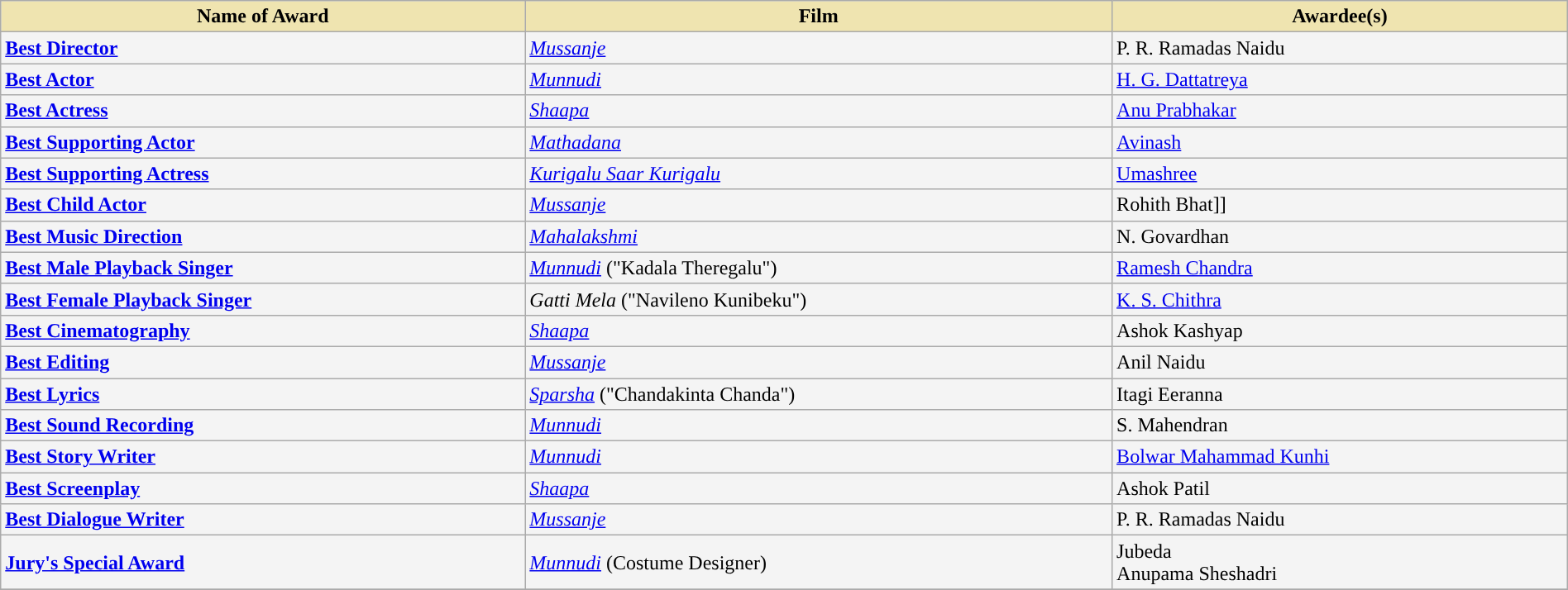<table class="wikitable" style="width:100%;">
<tr>
<th style="background-color:#EFE4B0;">Name of Award</th>
<th style="background-color:#EFE4B0;">Film</th>
<th style="background-color:#EFE4B0;">Awardee(s)</th>
</tr>
<tr style="background-color:#F4F4F4">
<td><strong><a href='#'>Best Director</a></strong></td>
<td><em><a href='#'>Mussanje</a></em></td>
<td>P. R. Ramadas Naidu</td>
</tr>
<tr style="background-color:#F4F4F4">
<td><strong><a href='#'>Best Actor</a></strong></td>
<td><em><a href='#'>Munnudi</a></em></td>
<td><a href='#'>H. G. Dattatreya</a></td>
</tr>
<tr style="background-color:#F4F4F4">
<td><strong><a href='#'>Best Actress</a></strong></td>
<td><em><a href='#'>Shaapa</a></em></td>
<td><a href='#'>Anu Prabhakar</a></td>
</tr>
<tr style="background-color:#F4F4F4">
<td><strong><a href='#'>Best Supporting Actor</a></strong></td>
<td><em><a href='#'>Mathadana</a></em></td>
<td><a href='#'>Avinash</a></td>
</tr>
<tr style="background-color:#F4F4F4">
<td><strong><a href='#'>Best Supporting Actress</a></strong></td>
<td><em><a href='#'>Kurigalu Saar Kurigalu</a></em></td>
<td><a href='#'>Umashree</a></td>
</tr>
<tr style="background-color:#F4F4F4">
<td><strong><a href='#'>Best Child Actor</a></strong></td>
<td><em><a href='#'>Mussanje</a></em></td>
<td>Rohith Bhat]]</td>
</tr>
<tr style="background-color:#F4F4F4">
<td><strong><a href='#'>Best Music Direction</a></strong></td>
<td><em><a href='#'>Mahalakshmi</a></em></td>
<td>N. Govardhan</td>
</tr>
<tr style="background-color:#F4F4F4">
<td><strong><a href='#'>Best Male Playback Singer</a></strong></td>
<td><em><a href='#'>Munnudi</a></em> ("Kadala Theregalu")</td>
<td><a href='#'>Ramesh Chandra</a></td>
</tr>
<tr style="background-color:#F4F4F4">
<td><strong><a href='#'>Best Female Playback Singer</a></strong></td>
<td><em>Gatti Mela</em> ("Navileno Kunibeku")</td>
<td><a href='#'>K. S. Chithra</a></td>
</tr>
<tr style="background-color:#F4F4F4">
<td><strong><a href='#'>Best Cinematography</a></strong></td>
<td><em><a href='#'>Shaapa</a></em></td>
<td>Ashok Kashyap</td>
</tr>
<tr style="background-color:#F4F4F4">
<td><strong><a href='#'>Best Editing</a></strong></td>
<td><em><a href='#'>Mussanje</a></em></td>
<td>Anil Naidu</td>
</tr>
<tr style="background-color:#F4F4F4">
<td><strong><a href='#'>Best Lyrics</a></strong></td>
<td><em><a href='#'>Sparsha</a></em> ("Chandakinta Chanda")</td>
<td>Itagi Eeranna</td>
</tr>
<tr style="background-color:#F4F4F4">
<td><strong><a href='#'>Best Sound Recording</a></strong></td>
<td><em><a href='#'>Munnudi</a></em></td>
<td>S. Mahendran</td>
</tr>
<tr style="background-color:#F4F4F4">
<td><strong><a href='#'>Best Story Writer</a></strong></td>
<td><em><a href='#'>Munnudi</a></em></td>
<td><a href='#'>Bolwar Mahammad Kunhi</a></td>
</tr>
<tr style="background-color:#F4F4F4">
<td><strong><a href='#'>Best Screenplay</a></strong></td>
<td><em><a href='#'>Shaapa</a></em></td>
<td>Ashok Patil</td>
</tr>
<tr style="background-color:#F4F4F4">
<td><strong><a href='#'>Best Dialogue Writer</a></strong></td>
<td><em><a href='#'>Mussanje</a></em></td>
<td>P. R. Ramadas Naidu</td>
</tr>
<tr style="background-color:#F4F4F4">
<td><strong><a href='#'>Jury's Special Award</a></strong></td>
<td><em><a href='#'>Munnudi</a></em> (Costume Designer)</td>
<td>Jubeda<br>Anupama Sheshadri</td>
</tr>
<tr style="background-color:#F4F4F4">
</tr>
</table>
